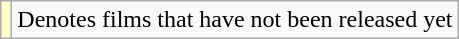<table class="wikitable">
<tr>
<td style="background:#ffc;"></td>
<td>Denotes films that have not been released yet</td>
</tr>
</table>
